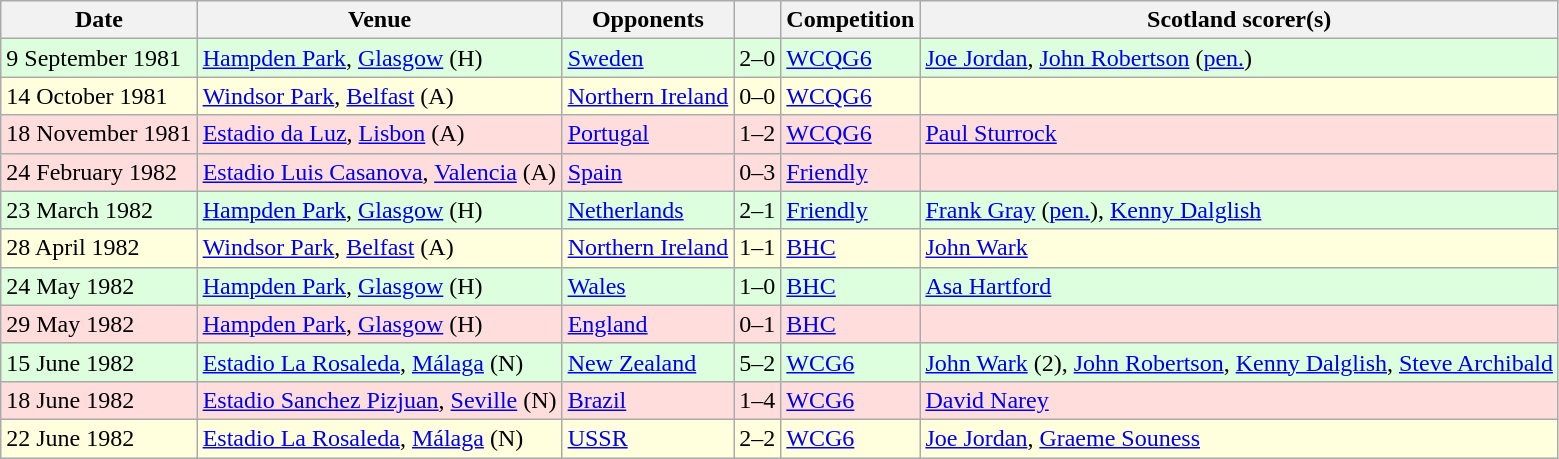<table class="wikitable">
<tr>
<th>Date</th>
<th>Venue</th>
<th>Opponents</th>
<th></th>
<th>Competition</th>
<th>Scotland scorer(s)</th>
</tr>
<tr bgcolor=#ddffdd>
<td>9 September 1981</td>
<td><a href='#'>Hampden Park</a>, <a href='#'>Glasgow</a> (H)</td>
<td> <a href='#'>Sweden</a></td>
<td align=center>2–0</td>
<td><a href='#'>WCQG6</a></td>
<td><a href='#'>Joe Jordan</a>, <a href='#'>John Robertson</a> (<a href='#'>pen.</a>)</td>
</tr>
<tr bgcolor=#ffffdd>
<td>14 October 1981</td>
<td><a href='#'>Windsor Park</a>, <a href='#'>Belfast</a> (A)</td>
<td> <a href='#'>Northern Ireland</a></td>
<td align=center>0–0</td>
<td><a href='#'>WCQG6</a></td>
<td></td>
</tr>
<tr bgcolor=#ffdddd>
<td>18 November 1981</td>
<td><a href='#'>Estadio da Luz</a>, <a href='#'>Lisbon</a> (A)</td>
<td> <a href='#'>Portugal</a></td>
<td align=center>1–2</td>
<td><a href='#'>WCQG6</a></td>
<td><a href='#'>Paul Sturrock</a></td>
</tr>
<tr bgcolor=#ffdddd>
<td>24 February 1982</td>
<td><a href='#'>Estadio Luis Casanova</a>, <a href='#'>Valencia</a> (A)</td>
<td> <a href='#'>Spain</a></td>
<td align=center>0–3</td>
<td><a href='#'>Friendly</a></td>
<td></td>
</tr>
<tr bgcolor=#ddffdd>
<td>23 March 1982</td>
<td><a href='#'>Hampden Park</a>, <a href='#'>Glasgow</a> (H)</td>
<td> <a href='#'>Netherlands</a></td>
<td align=center>2–1</td>
<td><a href='#'>Friendly</a></td>
<td><a href='#'>Frank Gray</a> (<a href='#'>pen.</a>), <a href='#'>Kenny Dalglish</a></td>
</tr>
<tr bgcolor=#ffffdd>
<td>28 April 1982</td>
<td><a href='#'>Windsor Park</a>, <a href='#'>Belfast</a> (A)</td>
<td> <a href='#'>Northern Ireland</a></td>
<td align=center>1–1</td>
<td><a href='#'>BHC</a></td>
<td><a href='#'>John Wark</a></td>
</tr>
<tr bgcolor=#ddffdd>
<td>24 May 1982</td>
<td><a href='#'>Hampden Park</a>, <a href='#'>Glasgow</a> (H)</td>
<td> <a href='#'>Wales</a></td>
<td align=center>1–0</td>
<td><a href='#'>BHC</a></td>
<td><a href='#'>Asa Hartford</a></td>
</tr>
<tr bgcolor=#ffdddd>
<td>29 May 1982</td>
<td><a href='#'>Hampden Park</a>, <a href='#'>Glasgow</a> (H)</td>
<td> <a href='#'>England</a></td>
<td align=center>0–1</td>
<td><a href='#'>BHC</a></td>
<td></td>
</tr>
<tr bgcolor=#ddffdd>
<td>15 June 1982</td>
<td><a href='#'>Estadio La Rosaleda</a>, <a href='#'>Málaga</a> (N)</td>
<td> <a href='#'>New Zealand</a></td>
<td align=center>5–2</td>
<td><a href='#'>WCG6</a></td>
<td><a href='#'>John Wark</a> (2), <a href='#'>John Robertson</a>, <a href='#'>Kenny Dalglish</a>, <a href='#'>Steve Archibald</a></td>
</tr>
<tr bgcolor=#ffdddd>
<td>18 June 1982</td>
<td><a href='#'>Estadio Sanchez Pizjuan</a>, <a href='#'>Seville</a> (N)</td>
<td> <a href='#'>Brazil</a></td>
<td align=center>1–4</td>
<td><a href='#'>WCG6</a></td>
<td><a href='#'>David Narey</a></td>
</tr>
<tr bgcolor=#ffffdd>
<td>22 June 1982</td>
<td><a href='#'>Estadio La Rosaleda</a>, <a href='#'>Málaga</a> (N)</td>
<td> <a href='#'>USSR</a></td>
<td align=center>2–2</td>
<td><a href='#'>WCG6</a></td>
<td><a href='#'>Joe Jordan</a>, <a href='#'>Graeme Souness</a></td>
</tr>
</table>
